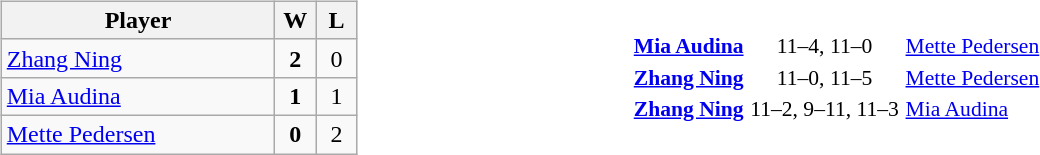<table>
<tr>
<td width=45% valign=top><br><table class=wikitable style="text-align:center">
<tr>
<th width=175>Player</th>
<th width=20>W</th>
<th width=20>L</th>
</tr>
<tr>
<td style="text-align:left"> <a href='#'>Zhang Ning</a></td>
<td><strong>2</strong></td>
<td>0</td>
</tr>
<tr>
<td style="text-align:left"> <a href='#'>Mia Audina</a></td>
<td><strong>1</strong></td>
<td>1</td>
</tr>
<tr>
<td style="text-align:left"> <a href='#'>Mette Pedersen</a></td>
<td><strong>0</strong></td>
<td>2</td>
</tr>
</table>
</td>
<td><br><table style="font-size:90%">
<tr>
<td width=150 align=right><strong><a href='#'>Mia Audina</a></strong> </td>
<td width=100 align=center>11–4, 11–0</td>
<td width=150> <a href='#'>Mette Pedersen</a></td>
</tr>
<tr>
<td width=150 align=right><strong><a href='#'>Zhang Ning</a></strong> </td>
<td width=100 align=center>11–0, 11–5</td>
<td width=150> <a href='#'>Mette Pedersen</a></td>
</tr>
<tr>
<td width=150 align=right><strong><a href='#'>Zhang Ning</a></strong> </td>
<td width=100 align=center>11–2, 9–11, 11–3</td>
<td width=150> <a href='#'>Mia Audina</a></td>
</tr>
</table>
</td>
</tr>
</table>
